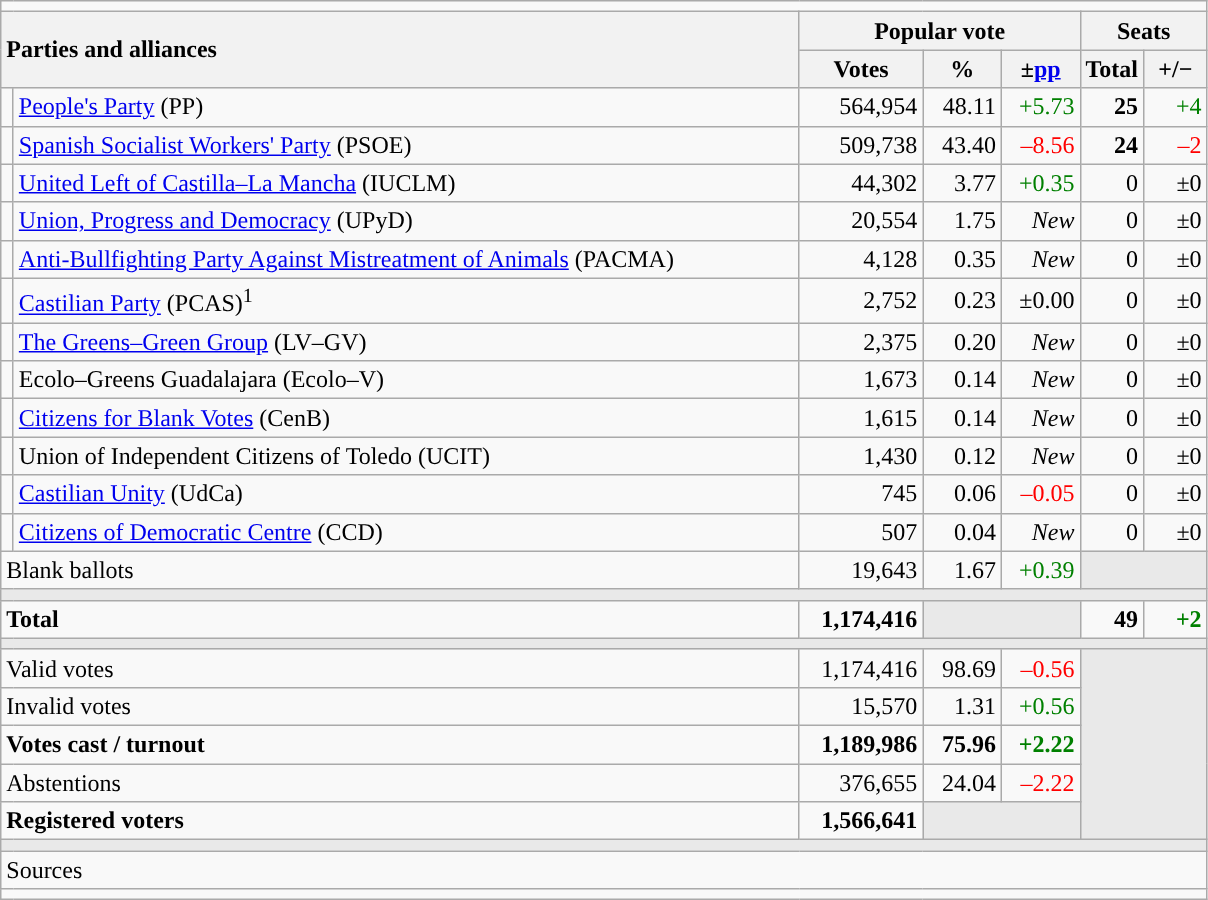<table class="wikitable" style="text-align:right;">
<tr>
<td colspan="7"></td>
</tr>
<tr>
<th style="text-align:left;" rowspan="2" colspan="2" width="525">Parties and alliances</th>
<th colspan="3">Popular vote</th>
<th colspan="2">Seats</th>
</tr>
<tr>
<th width="75">Votes</th>
<th width="45">%</th>
<th width="45">±<a href='#'>pp</a></th>
<th width="35">Total</th>
<th width="35">+/−</th>
</tr>
<tr>
<td width="1" style="color:inherit;background:"></td>
<td align="left"><a href='#'>People's Party</a> (PP)</td>
<td>564,954</td>
<td>48.11</td>
<td style="color:green;">+5.73</td>
<td><strong>25</strong></td>
<td style="color:green;">+4</td>
</tr>
<tr>
<td style="color:inherit;background:"></td>
<td align="left"><a href='#'>Spanish Socialist Workers' Party</a> (PSOE)</td>
<td>509,738</td>
<td>43.40</td>
<td style="color:red;">–8.56</td>
<td><strong>24</strong></td>
<td style="color:red;">–2</td>
</tr>
<tr>
<td style="color:inherit;background:"></td>
<td align="left"><a href='#'>United Left of Castilla–La Mancha</a> (IUCLM)</td>
<td>44,302</td>
<td>3.77</td>
<td style="color:green;">+0.35</td>
<td>0</td>
<td>±0</td>
</tr>
<tr>
<td style="color:inherit;background:"></td>
<td align="left"><a href='#'>Union, Progress and Democracy</a> (UPyD)</td>
<td>20,554</td>
<td>1.75</td>
<td><em>New</em></td>
<td>0</td>
<td>±0</td>
</tr>
<tr>
<td style="color:inherit;background:"></td>
<td align="left"><a href='#'>Anti-Bullfighting Party Against Mistreatment of Animals</a> (PACMA)</td>
<td>4,128</td>
<td>0.35</td>
<td><em>New</em></td>
<td>0</td>
<td>±0</td>
</tr>
<tr>
<td style="color:inherit;background:"></td>
<td align="left"><a href='#'>Castilian Party</a> (PCAS)<sup>1</sup></td>
<td>2,752</td>
<td>0.23</td>
<td>±0.00</td>
<td>0</td>
<td>±0</td>
</tr>
<tr>
<td style="color:inherit;background:"></td>
<td align="left"><a href='#'>The Greens–Green Group</a> (LV–GV)</td>
<td>2,375</td>
<td>0.20</td>
<td><em>New</em></td>
<td>0</td>
<td>±0</td>
</tr>
<tr>
<td style="color:inherit;background:"></td>
<td align="left">Ecolo–Greens Guadalajara (Ecolo–V)</td>
<td>1,673</td>
<td>0.14</td>
<td><em>New</em></td>
<td>0</td>
<td>±0</td>
</tr>
<tr>
<td style="color:inherit;background:"></td>
<td align="left"><a href='#'>Citizens for Blank Votes</a> (CenB)</td>
<td>1,615</td>
<td>0.14</td>
<td><em>New</em></td>
<td>0</td>
<td>±0</td>
</tr>
<tr>
<td style="color:inherit;background:"></td>
<td align="left">Union of Independent Citizens of Toledo (UCIT)</td>
<td>1,430</td>
<td>0.12</td>
<td><em>New</em></td>
<td>0</td>
<td>±0</td>
</tr>
<tr>
<td style="color:inherit;background:"></td>
<td align="left"><a href='#'>Castilian Unity</a> (UdCa)</td>
<td>745</td>
<td>0.06</td>
<td style="color:red;">–0.05</td>
<td>0</td>
<td>±0</td>
</tr>
<tr>
<td style="color:inherit;background:"></td>
<td align="left"><a href='#'>Citizens of Democratic Centre</a> (CCD)</td>
<td>507</td>
<td>0.04</td>
<td><em>New</em></td>
<td>0</td>
<td>±0</td>
</tr>
<tr>
<td align="left" colspan="2">Blank ballots</td>
<td>19,643</td>
<td>1.67</td>
<td style="color:green;">+0.39</td>
<td bgcolor="#E9E9E9" colspan="2"></td>
</tr>
<tr>
<td colspan="7" bgcolor="#E9E9E9"></td>
</tr>
<tr style="font-weight:bold;">
<td align="left" colspan="2">Total</td>
<td>1,174,416</td>
<td bgcolor="#E9E9E9" colspan="2"></td>
<td>49</td>
<td style="color:green;">+2</td>
</tr>
<tr>
<td colspan="7" bgcolor="#E9E9E9"></td>
</tr>
<tr>
<td align="left" colspan="2">Valid votes</td>
<td>1,174,416</td>
<td>98.69</td>
<td style="color:red;">–0.56</td>
<td bgcolor="#E9E9E9" colspan="2" rowspan="5"></td>
</tr>
<tr>
<td align="left" colspan="2">Invalid votes</td>
<td>15,570</td>
<td>1.31</td>
<td style="color:green;">+0.56</td>
</tr>
<tr style="font-weight:bold;">
<td align="left" colspan="2">Votes cast / turnout</td>
<td>1,189,986</td>
<td>75.96</td>
<td style="color:green;">+2.22</td>
</tr>
<tr>
<td align="left" colspan="2">Abstentions</td>
<td>376,655</td>
<td>24.04</td>
<td style="color:red;">–2.22</td>
</tr>
<tr style="font-weight:bold;">
<td align="left" colspan="2">Registered voters</td>
<td>1,566,641</td>
<td bgcolor="#E9E9E9" colspan="2"></td>
</tr>
<tr>
<td colspan="7" bgcolor="#E9E9E9"></td>
</tr>
<tr>
<td align="left" colspan="7">Sources</td>
</tr>
<tr>
<td colspan="7" style="text-align:left; max-width:790px;"></td>
</tr>
</table>
